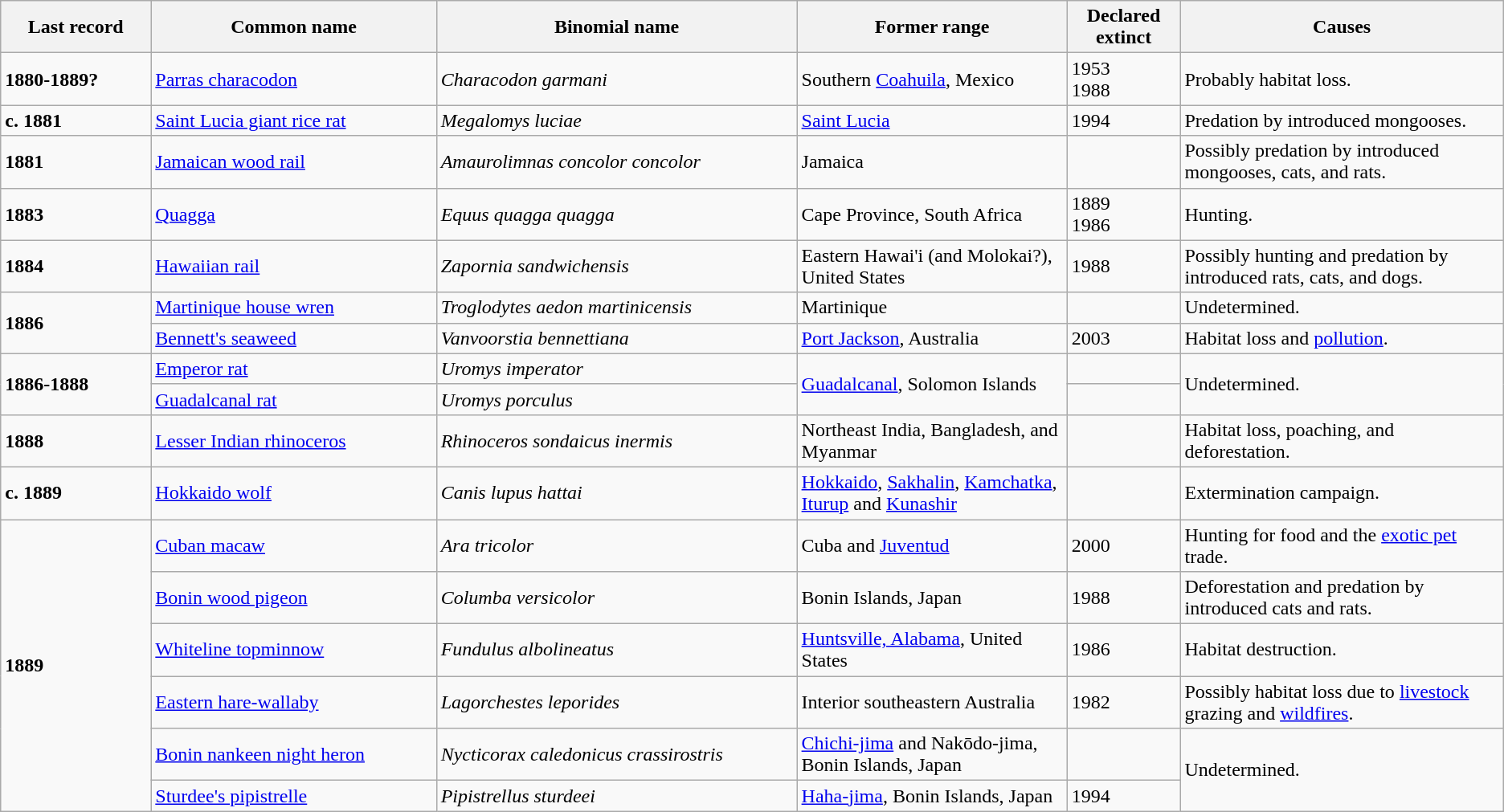<table class="wikitable sortable">
<tr>
<th style="width:10%;">Last record</th>
<th style="width:19%;">Common name</th>
<th style="width:24%;">Binomial name</th>
<th>Former range</th>
<th>Declared extinct</th>
<th>Causes</th>
</tr>
<tr>
<td><strong>1880-1889?</strong></td>
<td><a href='#'>Parras characodon</a></td>
<td><em>Characodon garmani</em></td>
<td>Southern <a href='#'>Coahuila</a>, Mexico</td>
<td>1953<br>1988 </td>
<td>Probably habitat loss.</td>
</tr>
<tr>
<td><strong>c. 1881</strong></td>
<td><a href='#'>Saint Lucia giant rice rat</a></td>
<td><em>Megalomys luciae</em></td>
<td><a href='#'>Saint Lucia</a></td>
<td>1994 </td>
<td>Predation by introduced mongooses.</td>
</tr>
<tr>
<td><strong>1881</strong></td>
<td><a href='#'>Jamaican wood rail</a></td>
<td><em>Amaurolimnas concolor concolor</em></td>
<td>Jamaica</td>
<td></td>
<td>Possibly predation by introduced mongooses, cats, and rats.</td>
</tr>
<tr>
<td><strong>1883</strong></td>
<td><a href='#'>Quagga</a></td>
<td><em>Equus quagga quagga</em></td>
<td>Cape Province, South Africa</td>
<td>1889<br>1986 </td>
<td>Hunting.</td>
</tr>
<tr>
<td><strong>1884</strong></td>
<td><a href='#'>Hawaiian rail</a></td>
<td><em>Zapornia sandwichensis</em></td>
<td>Eastern Hawai'i (and Molokai?), United States</td>
<td>1988 </td>
<td>Possibly hunting and predation by introduced rats, cats, and dogs.</td>
</tr>
<tr>
<td rowspan="2"><strong>1886</strong></td>
<td><a href='#'>Martinique house wren</a></td>
<td><em>Troglodytes aedon martinicensis</em></td>
<td>Martinique</td>
<td></td>
<td>Undetermined.</td>
</tr>
<tr>
<td><a href='#'>Bennett's seaweed</a></td>
<td><em>Vanvoorstia bennettiana</em></td>
<td><a href='#'>Port Jackson</a>, Australia</td>
<td>2003 </td>
<td>Habitat loss and <a href='#'>pollution</a>.</td>
</tr>
<tr>
<td rowspan="2"><strong>1886-1888</strong></td>
<td><a href='#'>Emperor rat</a></td>
<td><em>Uromys imperator</em></td>
<td rowspan="2"><a href='#'>Guadalcanal</a>, Solomon Islands</td>
<td></td>
<td rowspan="2">Undetermined.</td>
</tr>
<tr>
<td><a href='#'>Guadalcanal rat</a></td>
<td><em>Uromys porculus</em></td>
<td></td>
</tr>
<tr>
<td><strong>1888</strong></td>
<td><a href='#'>Lesser Indian rhinoceros</a></td>
<td><em>Rhinoceros sondaicus inermis</em></td>
<td>Northeast India, Bangladesh, and Myanmar</td>
<td></td>
<td>Habitat loss, poaching, and deforestation.</td>
</tr>
<tr>
<td><strong>c. 1889</strong></td>
<td><a href='#'>Hokkaido wolf</a></td>
<td><em>Canis lupus hattai</em></td>
<td><a href='#'>Hokkaido</a>, <a href='#'>Sakhalin</a>, <a href='#'>Kamchatka</a>, <a href='#'>Iturup</a> and <a href='#'>Kunashir</a></td>
<td></td>
<td>Extermination campaign.</td>
</tr>
<tr>
<td rowspan="6"><strong>1889</strong></td>
<td><a href='#'>Cuban macaw</a></td>
<td><em>Ara tricolor</em></td>
<td>Cuba and <a href='#'>Juventud</a></td>
<td>2000 </td>
<td>Hunting for food and the <a href='#'>exotic pet</a> trade.</td>
</tr>
<tr>
<td><a href='#'>Bonin wood pigeon</a></td>
<td><em>Columba versicolor</em></td>
<td>Bonin Islands, Japan</td>
<td>1988 </td>
<td>Deforestation and predation by introduced cats and rats.</td>
</tr>
<tr>
<td><a href='#'>Whiteline topminnow</a></td>
<td><em>Fundulus albolineatus</em></td>
<td><a href='#'>Huntsville, Alabama</a>, United States</td>
<td>1986 </td>
<td>Habitat destruction.</td>
</tr>
<tr>
<td><a href='#'>Eastern hare-wallaby</a></td>
<td><em>Lagorchestes leporides</em></td>
<td>Interior southeastern Australia</td>
<td>1982 </td>
<td>Possibly habitat loss due to <a href='#'>livestock</a> grazing and <a href='#'>wildfires</a>.</td>
</tr>
<tr>
<td><a href='#'>Bonin nankeen night heron</a></td>
<td><em>Nycticorax caledonicus crassirostris</em></td>
<td><a href='#'>Chichi-jima</a> and Nakōdo-jima, Bonin Islands, Japan</td>
<td></td>
<td rowspan="2">Undetermined.</td>
</tr>
<tr>
<td><a href='#'>Sturdee's pipistrelle</a></td>
<td><em>Pipistrellus sturdeei</em></td>
<td><a href='#'>Haha-jima</a>, Bonin Islands, Japan</td>
<td>1994 </td>
</tr>
</table>
